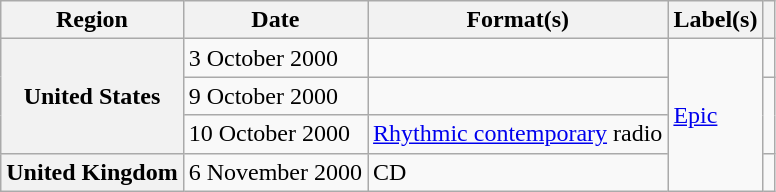<table class="wikitable plainrowheaders">
<tr>
<th scope="col">Region</th>
<th scope="col">Date</th>
<th scope="col">Format(s)</th>
<th scope="col">Label(s)</th>
<th scope="col"></th>
</tr>
<tr>
<th scope="row" rowspan="3">United States</th>
<td>3 October 2000</td>
<td></td>
<td rowspan="4"><a href='#'>Epic</a></td>
<td></td>
</tr>
<tr>
<td>9 October 2000</td>
<td></td>
<td rowspan="2"></td>
</tr>
<tr>
<td>10 October 2000</td>
<td><a href='#'>Rhythmic contemporary</a> radio</td>
</tr>
<tr>
<th scope="row">United Kingdom</th>
<td>6 November 2000</td>
<td>CD</td>
<td></td>
</tr>
</table>
